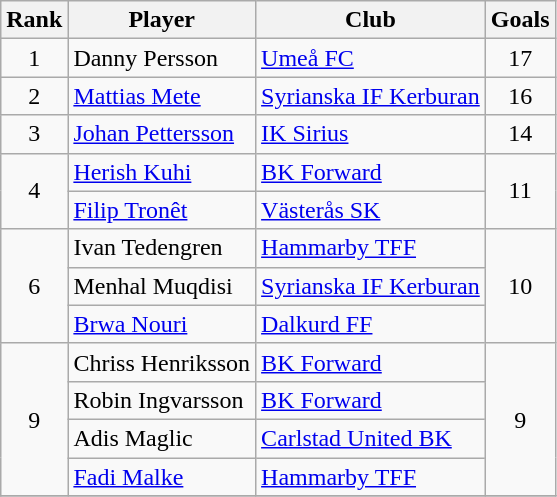<table class="wikitable" style="text-align:center">
<tr>
<th>Rank</th>
<th>Player</th>
<th>Club</th>
<th>Goals</th>
</tr>
<tr>
<td>1</td>
<td align="left"> Danny Persson</td>
<td align="left"><a href='#'>Umeå FC</a></td>
<td>17</td>
</tr>
<tr>
<td>2</td>
<td align="left"> <a href='#'>Mattias Mete</a></td>
<td align="left"><a href='#'>Syrianska IF Kerburan</a></td>
<td>16</td>
</tr>
<tr>
<td>3</td>
<td align="left"> <a href='#'>Johan Pettersson</a></td>
<td align="left"><a href='#'>IK Sirius</a></td>
<td>14</td>
</tr>
<tr>
<td rowspan="2">4</td>
<td align="left"> <a href='#'>Herish Kuhi</a></td>
<td align="left"><a href='#'>BK Forward</a></td>
<td rowspan="2">11</td>
</tr>
<tr>
<td align="left"> <a href='#'>Filip Tronêt</a></td>
<td align="left"><a href='#'>Västerås SK</a></td>
</tr>
<tr>
<td rowspan="3">6</td>
<td align="left"> Ivan Tedengren</td>
<td align="left"><a href='#'>Hammarby TFF</a></td>
<td rowspan="3">10</td>
</tr>
<tr>
<td align="left"> Menhal Muqdisi</td>
<td align="left"><a href='#'>Syrianska IF Kerburan</a></td>
</tr>
<tr>
<td align="left"> <a href='#'>Brwa Nouri</a></td>
<td align="left"><a href='#'>Dalkurd FF</a></td>
</tr>
<tr>
<td rowspan="4">9</td>
<td align="left"> Chriss Henriksson</td>
<td align="left"><a href='#'>BK Forward</a></td>
<td rowspan="4">9</td>
</tr>
<tr>
<td align="left"> Robin Ingvarsson</td>
<td align="left"><a href='#'>BK Forward</a></td>
</tr>
<tr>
<td align="left"> Adis Maglic</td>
<td align="left"><a href='#'>Carlstad United BK</a></td>
</tr>
<tr>
<td align="left"> <a href='#'>Fadi Malke</a></td>
<td align="left"><a href='#'>Hammarby TFF</a></td>
</tr>
<tr>
</tr>
</table>
